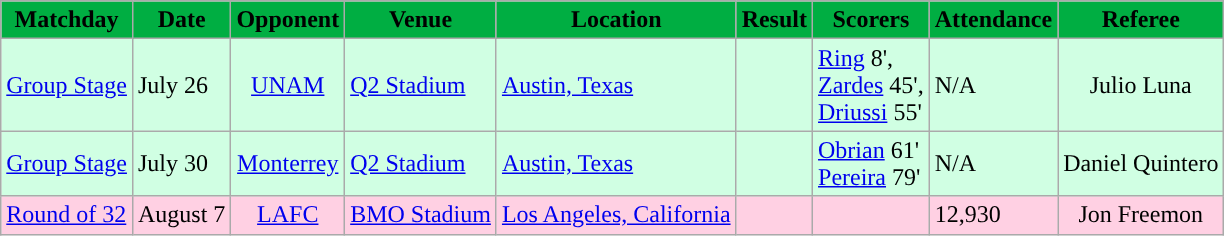<table class="wikitable">
<tr>
<th style="background:#00AE42; color:black;">Matchday</th>
<th style="background:#00AE42; color:black;">Date</th>
<th style="background:#00AE42; color:black;">Opponent</th>
<th style="background:#00AE42; color:black;">Venue</th>
<th style="background:#00AE42; color:black;">Location</th>
<th style="background:#00AE42; color:black;">Result</th>
<th style="background:#00AE42; color:black;">Scorers</th>
<th style="background:#00AE42; color:black;">Attendance</th>
<th style="background:#00AE42; color:black;">Referee</th>
</tr>
<tr bgcolor = "#d0ffe3">
<td><a href='#'>Group Stage</a></td>
<td>July 26</td>
<td align="center"><a href='#'>UNAM</a></td>
<td><a href='#'>Q2 Stadium</a></td>
<td><a href='#'>Austin, Texas</a></td>
<td></td>
<td><a href='#'>Ring</a> 8',<br><a href='#'>Zardes</a> 45',<br><a href='#'>Driussi</a> 55'</td>
<td>N/A</td>
<td align="center">Julio Luna</td>
</tr>
<tr bgcolor = "#d0ffe3">
<td><a href='#'>Group Stage</a></td>
<td>July 30</td>
<td align="center"><a href='#'>Monterrey</a></td>
<td><a href='#'>Q2 Stadium</a></td>
<td><a href='#'>Austin, Texas</a></td>
<td></td>
<td><a href='#'>Obrian</a> 61'<br><a href='#'>Pereira</a> 79'</td>
<td>N/A</td>
<td align="center">Daniel Quintero</td>
</tr>
<tr bgcolor = "#ffd0e3">
<td><a href='#'>Round of 32</a></td>
<td>August 7</td>
<td align="center"> <a href='#'>LAFC</a></td>
<td><a href='#'>BMO Stadium</a></td>
<td><a href='#'>Los Angeles, California</a></td>
<td></td>
<td></td>
<td>12,930</td>
<td align="center">Jon Freemon</td>
</tr>
</table>
